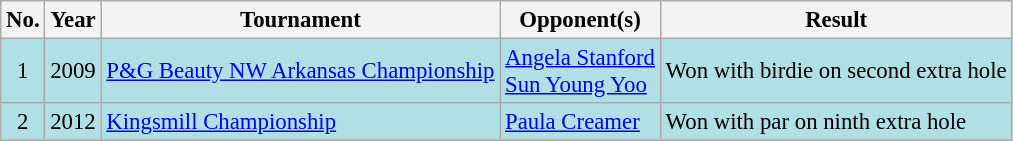<table class="wikitable" style="font-size:95%;">
<tr>
<th>No.</th>
<th>Year</th>
<th>Tournament</th>
<th>Opponent(s)</th>
<th>Result</th>
</tr>
<tr style="background:#B0E0E6;">
<td align=center>1</td>
<td>2009</td>
<td><a href='#'>P&G Beauty NW Arkansas Championship</a></td>
<td> <a href='#'>Angela Stanford</a><br> <a href='#'>Sun Young Yoo</a></td>
<td>Won with birdie on second extra hole</td>
</tr>
<tr style="background:#B0E0E6;">
<td align=center>2</td>
<td>2012</td>
<td><a href='#'>Kingsmill Championship</a></td>
<td> <a href='#'>Paula Creamer</a></td>
<td>Won with par on ninth extra hole</td>
</tr>
</table>
